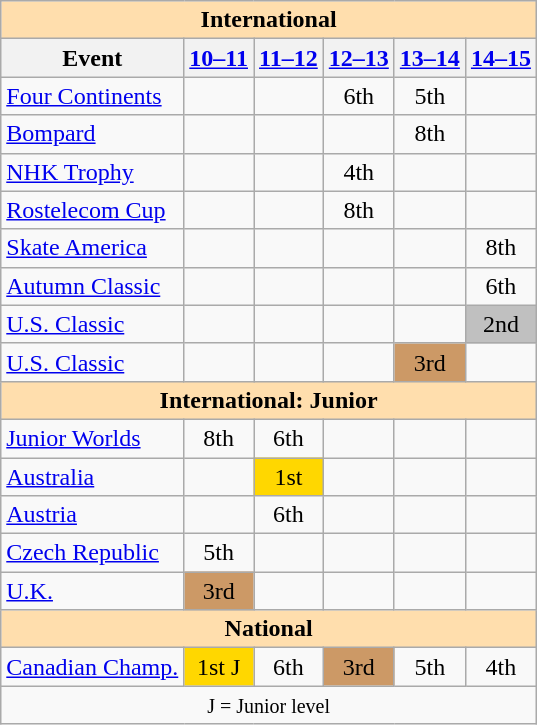<table class="wikitable" style="text-align:center">
<tr>
<th style="background-color: #ffdead; " colspan=6 align=center>International</th>
</tr>
<tr>
<th>Event</th>
<th><a href='#'>10–11</a></th>
<th><a href='#'>11–12</a></th>
<th><a href='#'>12–13</a></th>
<th><a href='#'>13–14</a></th>
<th><a href='#'>14–15</a></th>
</tr>
<tr>
<td align=left><a href='#'>Four Continents</a></td>
<td></td>
<td></td>
<td>6th</td>
<td>5th</td>
<td></td>
</tr>
<tr>
<td align=left> <a href='#'>Bompard</a></td>
<td></td>
<td></td>
<td></td>
<td>8th</td>
<td></td>
</tr>
<tr>
<td align=left> <a href='#'>NHK Trophy</a></td>
<td></td>
<td></td>
<td>4th</td>
<td></td>
<td></td>
</tr>
<tr>
<td align=left> <a href='#'>Rostelecom Cup</a></td>
<td></td>
<td></td>
<td>8th</td>
<td></td>
<td></td>
</tr>
<tr>
<td align=left> <a href='#'>Skate America</a></td>
<td></td>
<td></td>
<td></td>
<td></td>
<td>8th</td>
</tr>
<tr>
<td align=left> <a href='#'>Autumn Classic</a></td>
<td></td>
<td></td>
<td></td>
<td></td>
<td>6th</td>
</tr>
<tr>
<td align=left> <a href='#'>U.S. Classic</a></td>
<td></td>
<td></td>
<td></td>
<td></td>
<td bgcolor=silver>2nd</td>
</tr>
<tr>
<td align=left><a href='#'>U.S. Classic</a></td>
<td></td>
<td></td>
<td></td>
<td bgcolor=cc9966>3rd</td>
<td></td>
</tr>
<tr>
<th style="background-color: #ffdead; " colspan=6 align=center>International: Junior</th>
</tr>
<tr>
<td align=left><a href='#'>Junior Worlds</a></td>
<td>8th</td>
<td>6th</td>
<td></td>
<td></td>
<td></td>
</tr>
<tr>
<td align=left> <a href='#'>Australia</a></td>
<td></td>
<td bgcolor=gold>1st</td>
<td></td>
<td></td>
<td></td>
</tr>
<tr>
<td align=left> <a href='#'>Austria</a></td>
<td></td>
<td>6th</td>
<td></td>
<td></td>
<td></td>
</tr>
<tr>
<td align=left> <a href='#'>Czech Republic</a></td>
<td>5th</td>
<td></td>
<td></td>
<td></td>
<td></td>
</tr>
<tr>
<td align=left> <a href='#'>U.K.</a></td>
<td bgcolor=cc9966>3rd</td>
<td></td>
<td></td>
<td></td>
<td></td>
</tr>
<tr>
<th style="background-color: #ffdead; " colspan=6 align=center>National</th>
</tr>
<tr>
<td align=left><a href='#'>Canadian Champ.</a></td>
<td bgcolor=gold>1st J</td>
<td>6th</td>
<td bgcolor=cc9966>3rd</td>
<td>5th</td>
<td>4th</td>
</tr>
<tr>
<td colspan=6 align=center><small> J = Junior level </small></td>
</tr>
</table>
